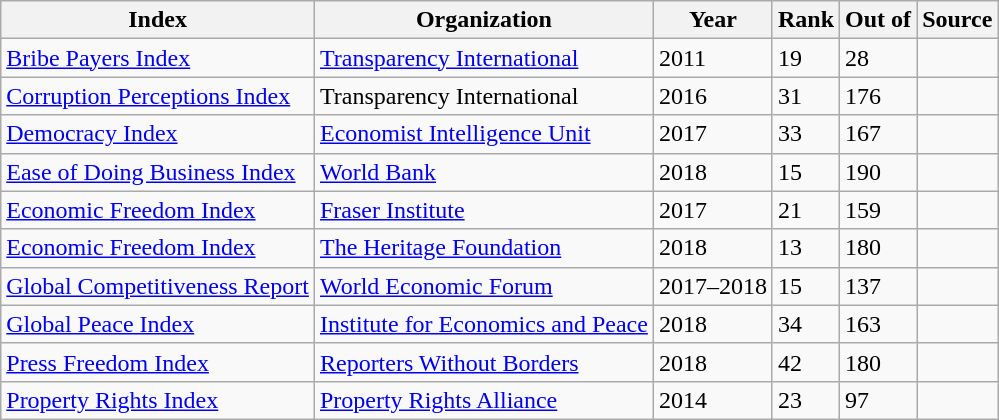<table class="wikitable sortable">
<tr>
<th>Index</th>
<th>Organization</th>
<th>Year</th>
<th>Rank</th>
<th>Out of</th>
<th>Source</th>
</tr>
<tr>
<td><a href='#'>Bribe Payers Index</a></td>
<td><a href='#'>Transparency International</a></td>
<td>2011</td>
<td>19</td>
<td>28</td>
<td></td>
</tr>
<tr>
<td><a href='#'>Corruption Perceptions Index</a></td>
<td>Transparency International</td>
<td>2016</td>
<td>31</td>
<td>176</td>
<td></td>
</tr>
<tr>
<td><a href='#'>Democracy Index</a></td>
<td><a href='#'>Economist Intelligence Unit</a></td>
<td>2017</td>
<td>33</td>
<td>167</td>
<td></td>
</tr>
<tr>
<td><a href='#'>Ease of Doing Business Index</a></td>
<td><a href='#'>World Bank</a></td>
<td>2018</td>
<td>15</td>
<td>190</td>
<td></td>
</tr>
<tr>
<td><a href='#'>Economic Freedom Index</a></td>
<td><a href='#'>Fraser Institute</a></td>
<td>2017</td>
<td>21</td>
<td>159</td>
<td></td>
</tr>
<tr>
<td><a href='#'>Economic Freedom Index</a></td>
<td><a href='#'>The Heritage Foundation</a></td>
<td>2018</td>
<td>13</td>
<td>180</td>
<td></td>
</tr>
<tr>
<td><a href='#'>Global Competitiveness Report</a></td>
<td><a href='#'>World Economic Forum</a></td>
<td>2017–2018</td>
<td>15</td>
<td>137</td>
<td></td>
</tr>
<tr>
<td><a href='#'>Global Peace Index</a></td>
<td><a href='#'>Institute for Economics and Peace</a></td>
<td>2018</td>
<td>34</td>
<td>163</td>
<td></td>
</tr>
<tr>
<td><a href='#'>Press Freedom Index</a></td>
<td><a href='#'>Reporters Without Borders</a></td>
<td>2018</td>
<td>42</td>
<td>180</td>
<td></td>
</tr>
<tr>
<td><a href='#'>Property Rights Index</a></td>
<td><a href='#'>Property Rights Alliance</a></td>
<td>2014</td>
<td>23</td>
<td>97</td>
<td></td>
</tr>
</table>
